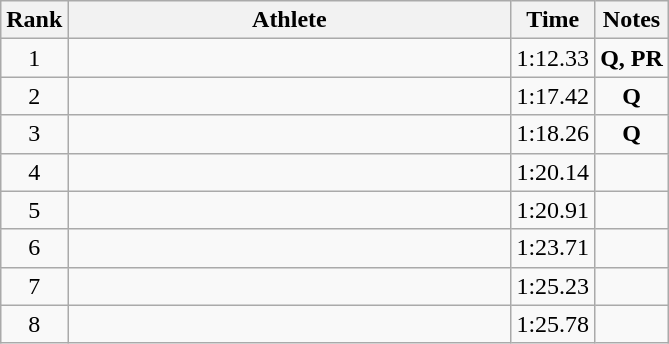<table class=wikitable>
<tr>
<th>Rank</th>
<th style=width:18em>Athlete</th>
<th>Time</th>
<th>Notes</th>
</tr>
<tr align=center>
<td>1</td>
<td align=left></td>
<td>1:12.33</td>
<td><strong>Q, PR</strong></td>
</tr>
<tr align=center>
<td>2</td>
<td align=left></td>
<td>1:17.42</td>
<td><strong>Q</strong></td>
</tr>
<tr align=center>
<td>3</td>
<td align=left></td>
<td>1:18.26</td>
<td><strong>Q</strong></td>
</tr>
<tr align=center>
<td>4</td>
<td align=left></td>
<td>1:20.14</td>
<td></td>
</tr>
<tr align=center>
<td>5</td>
<td align=left></td>
<td>1:20.91</td>
<td></td>
</tr>
<tr align=center>
<td>6</td>
<td align=left></td>
<td>1:23.71</td>
<td></td>
</tr>
<tr align=center>
<td>7</td>
<td align=left></td>
<td>1:25.23</td>
<td></td>
</tr>
<tr align=center>
<td>8</td>
<td align=left></td>
<td>1:25.78</td>
<td></td>
</tr>
</table>
